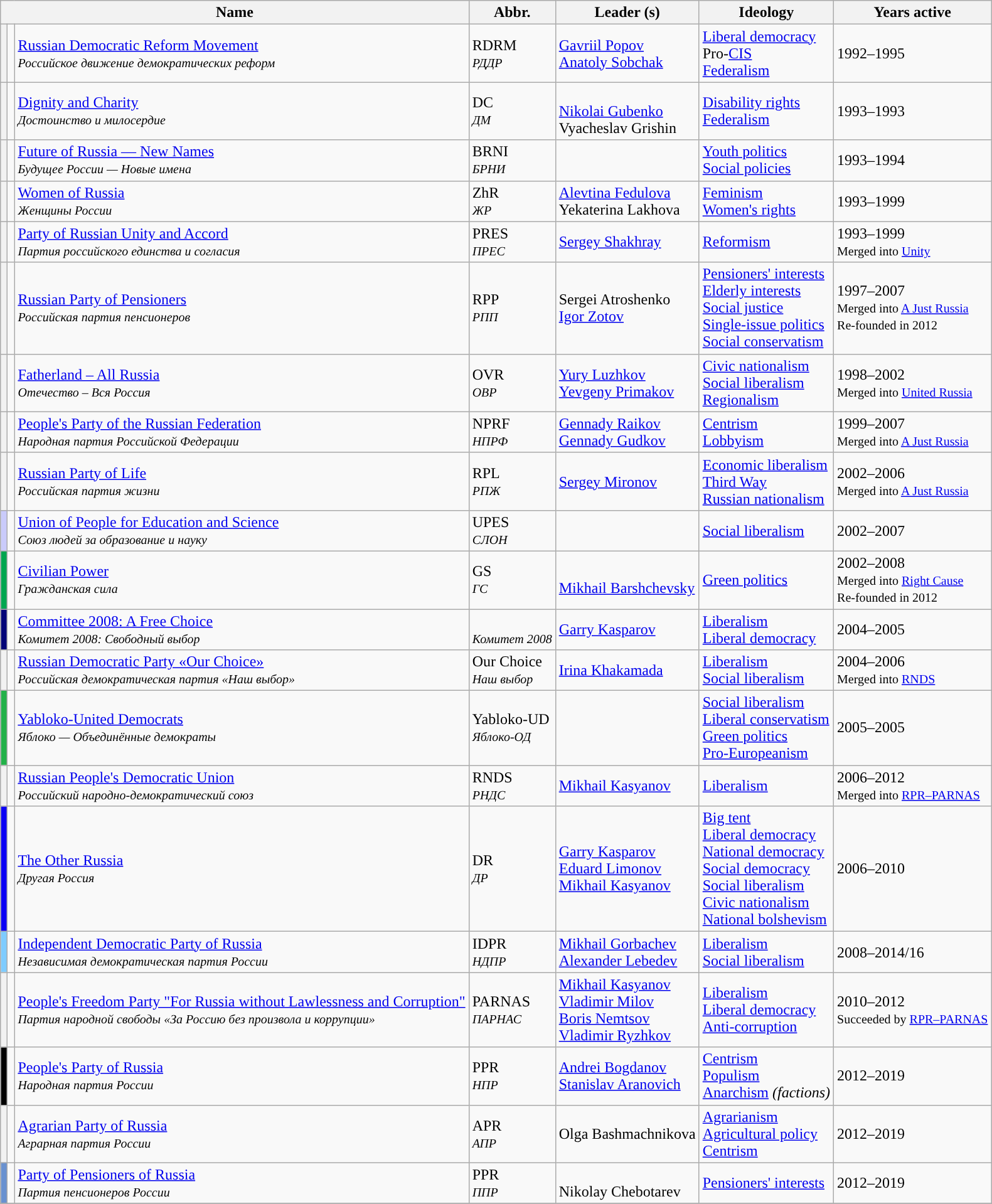<table class="wikitable sortable">
<tr>
<th colspan=3>Name</th>
<th>Abbr.</th>
<th>Leader (s)</th>
<th>Ideology</th>
<th>Years active</th>
</tr>
<tr>
<th style="background:"></th>
<td></td>
<td><a href='#'>Russian Democratic Reform Movement</a><br><small><em>Российское движение демократических реформ</em></small></td>
<td>RDRM<br><small><em>РДДР</em></small></td>
<td><a href='#'>Gavriil Popov</a><br><a href='#'>Anatoly Sobchak</a></td>
<td><a href='#'>Liberal democracy</a><br>Pro-<a href='#'>CIS</a><br><a href='#'>Federalism</a></td>
<td>1992–1995</td>
</tr>
<tr>
<th style="background:"></th>
<td></td>
<td><a href='#'>Dignity and Charity</a><br><small><em>Достоинство и милосердие</em></small></td>
<td>DC<br><small><em>ДМ</em></small></td>
<td><br><a href='#'>Nikolai Gubenko</a><br>Vyacheslav Grishin</td>
<td><a href='#'>Disability rights</a><br><a href='#'>Federalism</a></td>
<td>1993–1993</td>
</tr>
<tr>
<th style="background:"></th>
<td></td>
<td><a href='#'>Future of Russia — New Names</a><br><small><em>Будущее России — Новые имена</em></small></td>
<td>BRNI<br><small><em>БРНИ</em></small></td>
<td></td>
<td><a href='#'>Youth politics</a><br><a href='#'>Social policies</a></td>
<td>1993–1994</td>
</tr>
<tr>
<th style="background:"></th>
<td></td>
<td><a href='#'>Women of Russia</a><br><small><em>Женщины России</em></small></td>
<td>ZhR<br><small><em>ЖР</em></small></td>
<td><a href='#'>Alevtina Fedulova</a><br>Yekaterina Lakhova</td>
<td><a href='#'>Feminism</a><br><a href='#'>Women's rights</a></td>
<td>1993–1999</td>
</tr>
<tr>
<th style="background:"></th>
<td></td>
<td><a href='#'>Party of Russian Unity and Accord</a><br><small><em>Партия российского единства и согласия</em></small></td>
<td>PRES<br><small><em>ПРЕС</em></small></td>
<td><a href='#'>Sergey Shakhray</a></td>
<td><a href='#'>Reformism</a></td>
<td>1993–1999<br><small>Merged into <a href='#'>Unity</a></small></td>
</tr>
<tr>
<th style="background:"></th>
<td></td>
<td><a href='#'>Russian Party of Pensioners</a><br><small><em>Российская партия пенсионеров</em></small></td>
<td>RPP<br><small><em>РПП</em></small></td>
<td>Sergei Atroshenko<br><a href='#'>Igor Zotov</a></td>
<td><a href='#'>Pensioners' interests</a><br><a href='#'>Elderly interests</a><br><a href='#'>Social justice</a><br><a href='#'>Single-issue politics</a><br><a href='#'>Social conservatism</a></td>
<td>1997–2007<br><small>Merged into <a href='#'>A Just Russia</a><br>Re-founded in 2012</small></td>
</tr>
<tr>
<th style="background:"></th>
<td></td>
<td><a href='#'>Fatherland – All Russia</a><br><small><em>Отечество – Вся Россия</em></small></td>
<td>OVR<br><small><em>ОВР</em></small></td>
<td><a href='#'>Yury Luzhkov</a><br><a href='#'>Yevgeny Primakov</a></td>
<td><a href='#'>Civic nationalism</a><br><a href='#'>Social liberalism</a><br><a href='#'>Regionalism</a></td>
<td>1998–2002<br><small>Merged into <a href='#'>United Russia</a></small></td>
</tr>
<tr>
<th style="background:"></th>
<td></td>
<td><a href='#'>People's Party of the Russian Federation</a><br><small><em>Народная партия Российской Федерации</em></small></td>
<td>NPRF<br><small><em>НПРФ</em></small></td>
<td><a href='#'>Gennady Raikov</a><br><a href='#'>Gennady Gudkov</a></td>
<td><a href='#'>Centrism</a><br><a href='#'>Lobbyism</a></td>
<td>1999–2007<br><small>Merged into <a href='#'>A Just Russia</a></small></td>
</tr>
<tr>
<th style="background:"></th>
<td></td>
<td><a href='#'>Russian Party of Life</a><br><small><em>Российская партия жизни</em></small></td>
<td>RPL<br><small><em>РПЖ</em></small></td>
<td><a href='#'>Sergey Mironov</a></td>
<td><a href='#'>Economic liberalism</a><br><a href='#'>Third Way</a><br><a href='#'>Russian nationalism</a></td>
<td>2002–2006<br><small>Merged into <a href='#'>A Just Russia</a></small></td>
</tr>
<tr>
<th style="background:#CACBFB;"></th>
<td></td>
<td><a href='#'>Union of People for Education and Science</a><br><small><em>Союз людей за образование и науку</em></small></td>
<td>UPES<br><small><em>СЛОН</em></small></td>
<td></td>
<td><a href='#'>Social liberalism</a><br></td>
<td>2002–2007</td>
</tr>
<tr>
<th style="background:#00A650;"></th>
<td></td>
<td><a href='#'>Civilian Power</a><br><small><em>Гражданская сила</em></small></td>
<td>GS<br><small><em>ГС</em></small></td>
<td><br><a href='#'>Mikhail Barshchevsky</a></td>
<td><a href='#'>Green politics</a></td>
<td>2002–2008<br><small>Merged into <a href='#'>Right Cause</a><br>Re-founded in 2012</small></td>
</tr>
<tr>
<th style="background:#030578;"></th>
<td></td>
<td><a href='#'>Committee 2008: A Free Choice</a><br><small><em>Комитет 2008: Свободный выбор</em></small></td>
<td><br><small><em>Комитет 2008</em></small></td>
<td><a href='#'>Garry Kasparov</a></td>
<td><a href='#'>Liberalism</a><br><a href='#'>Liberal democracy</a></td>
<td>2004–2005<br><small></small></td>
</tr>
<tr>
<th style="background:"></th>
<td></td>
<td><a href='#'>Russian Democratic Party «Our Choice»</a><br><small><em>Российская демократическая партия «Наш выбор»</em></small></td>
<td>Our Choice<br><small><em>Наш выбор</em></small></td>
<td><a href='#'>Irina Khakamada</a></td>
<td><a href='#'>Liberalism</a><br><a href='#'>Social liberalism</a></td>
<td>2004–2006<br><small>Merged into <a href='#'>RNDS</a></small></td>
</tr>
<tr>
<th style="background:#22B148;"></th>
<td></td>
<td><a href='#'>Yabloko-United Democrats</a><br><small><em>Яблоко — Объединённые демократы</em></small></td>
<td>Yabloko-UD<br><small><em>Яблоко-ОД</em></small></td>
<td></td>
<td><a href='#'>Social liberalism</a><br><a href='#'>Liberal conservatism</a><br><a href='#'>Green politics</a><br><a href='#'>Pro-Europeanism</a></td>
<td>2005–2005</td>
</tr>
<tr>
<th style="background:"></th>
<td></td>
<td><a href='#'>Russian People's Democratic Union</a><br><small><em>Российский народно-демократический союз</em></small></td>
<td>RNDS<br><small><em>РНДС</em></small></td>
<td><a href='#'>Mikhail Kasyanov</a></td>
<td><a href='#'>Liberalism</a></td>
<td>2006–2012<br><small>Merged into <a href='#'>RPR–PARNAS</a></small></td>
</tr>
<tr>
<th style="background:#0B00F5;"></th>
<td></td>
<td><a href='#'>The Other Russia</a><br><small><em>Другая Россия</em></small></td>
<td>DR<br><small><em>ДР</em></small></td>
<td><a href='#'>Garry Kasparov</a><br><a href='#'>Eduard Limonov</a><br><a href='#'>Mikhail Kasyanov</a></td>
<td><a href='#'>Big tent</a><br><a href='#'>Liberal democracy</a><br><a href='#'>National democracy</a><br><a href='#'>Social democracy</a><br><a href='#'>Social liberalism</a><br><a href='#'>Civic nationalism</a><br><a href='#'>National bolshevism</a></td>
<td>2006–2010</td>
</tr>
<tr>
<th style="background:#7FCCFF;"></th>
<td></td>
<td><a href='#'>Independent Democratic Party of Russia</a><br><small><em>Независимая демократическая партия России</em></small></td>
<td>IDPR<br><small><em>НДПР</em></small></td>
<td><a href='#'>Mikhail Gorbachev</a> <br><a href='#'>Alexander Lebedev</a></td>
<td><a href='#'>Liberalism</a><br><a href='#'>Social liberalism</a></td>
<td>2008–2014/16</td>
</tr>
<tr>
<th style="background:"></th>
<td></td>
<td><a href='#'>People's Freedom Party "For Russia without Lawlessness and Corruption"</a><br><small><em>Партия народной свободы «За Россию без произвола и коррупции»</em></small></td>
<td>PARNAS<br><small><em>ПАРНАС</em></small></td>
<td><a href='#'>Mikhail Kasyanov</a><br><a href='#'>Vladimir Milov</a><br><a href='#'>Boris Nemtsov</a><br><a href='#'>Vladimir Ryzhkov</a></td>
<td><a href='#'>Liberalism</a><br><a href='#'>Liberal democracy</a><br><a href='#'>Anti-corruption</a></td>
<td>2010–2012<br><small>Succeeded by <a href='#'>RPR–PARNAS</a></small></td>
</tr>
<tr>
<th style="background:#020202;"></th>
<td></td>
<td><a href='#'>People's Party of Russia</a><br><small><em>Народная партия России</em></small></td>
<td>PPR<br><small><em>НПР</em></small></td>
<td><a href='#'>Andrei Bogdanov</a><br><a href='#'>Stanislav Aranovich</a></td>
<td><a href='#'>Centrism</a><br><a href='#'>Populism</a><br><a href='#'>Anarchism</a> <em>(factions)</em></td>
<td>2012–2019</td>
</tr>
<tr>
<th style="background:"></th>
<td></td>
<td><a href='#'>Agrarian Party of Russia</a><br><small><em>Аграрная партия России</em></small></td>
<td>APR<br><small><em>АПР</em></small></td>
<td>Olga Bashmachnikova</td>
<td><a href='#'>Agrarianism</a><br><a href='#'>Agricultural policy</a><br><a href='#'>Centrism</a></td>
<td>2012–2019</td>
</tr>
<tr>
<th style="background:#6991D0;"></th>
<td></td>
<td><a href='#'>Party of Pensioners of Russia</a><br><small><em>Партия пенсионеров России</em></small></td>
<td>PPR<br><small><em>ППР</em></small></td>
<td><br>Nikolay Chebotarev</td>
<td><a href='#'>Pensioners' interests</a></td>
<td>2012–2019</td>
</tr>
<tr>
</tr>
</table>
